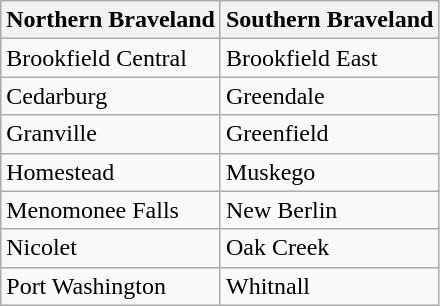<table class="wikitable">
<tr>
<th>Northern Braveland</th>
<th>Southern Braveland</th>
</tr>
<tr>
<td>Brookfield Central</td>
<td>Brookfield East</td>
</tr>
<tr>
<td>Cedarburg</td>
<td>Greendale</td>
</tr>
<tr>
<td>Granville</td>
<td>Greenfield</td>
</tr>
<tr>
<td>Homestead</td>
<td>Muskego</td>
</tr>
<tr>
<td>Menomonee Falls</td>
<td>New Berlin</td>
</tr>
<tr>
<td>Nicolet</td>
<td>Oak Creek</td>
</tr>
<tr>
<td>Port Washington</td>
<td>Whitnall</td>
</tr>
</table>
